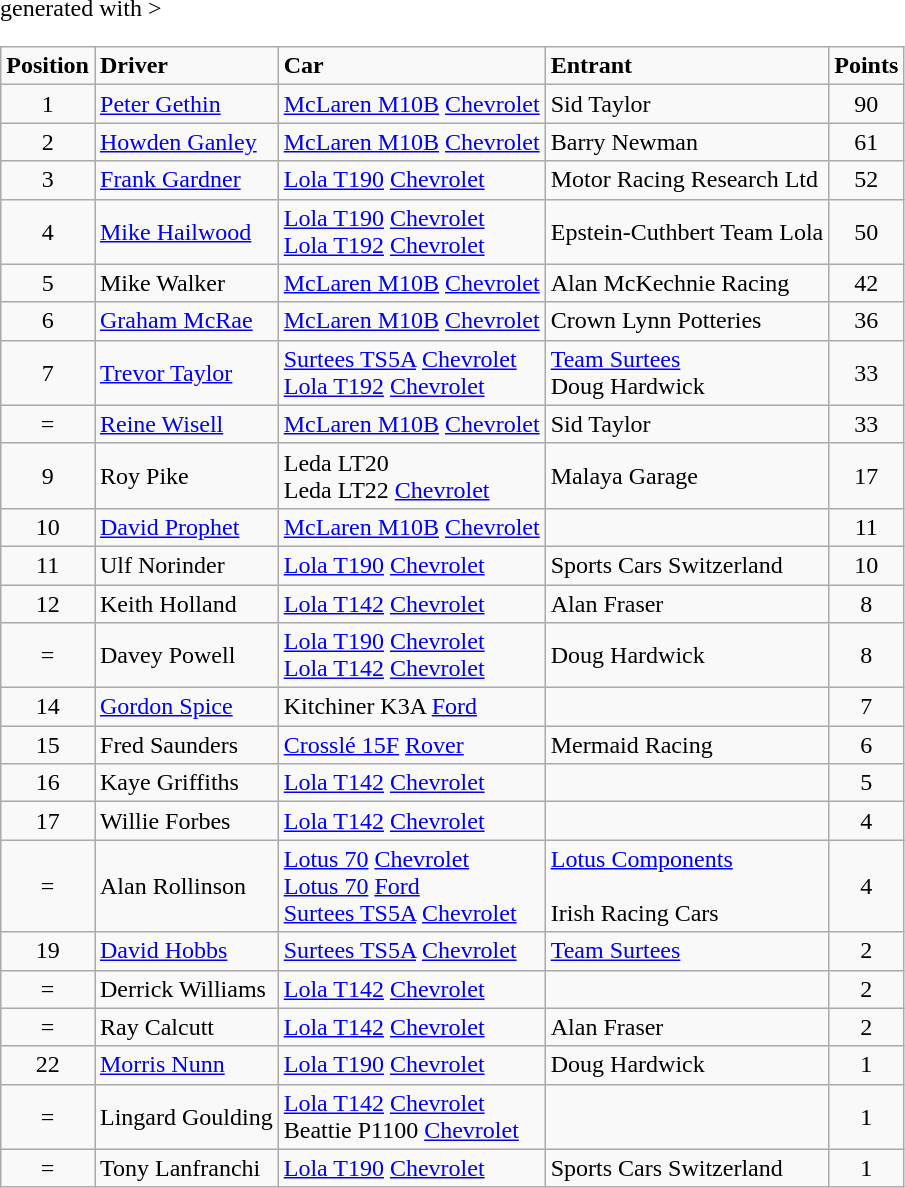<table class="wikitable" <hiddentext>generated with >
<tr style="font-weight:bold">
<td height="14" align="center">Position </td>
<td>Driver </td>
<td>Car </td>
<td>Entrant </td>
<td align="center">Points </td>
</tr>
<tr>
<td height="14" align="center">1</td>
<td> <a href='#'>Peter Gethin</a></td>
<td><a href='#'>McLaren M10B</a> <a href='#'>Chevrolet</a></td>
<td>Sid Taylor</td>
<td align="center">90</td>
</tr>
<tr>
<td height="14" align="center">2</td>
<td> <a href='#'>Howden Ganley</a></td>
<td><a href='#'>McLaren M10B</a> <a href='#'>Chevrolet</a></td>
<td>Barry Newman</td>
<td align="center">61</td>
</tr>
<tr>
<td height="14" align="center">3</td>
<td> <a href='#'>Frank Gardner</a></td>
<td><a href='#'>Lola T190</a> <a href='#'>Chevrolet</a></td>
<td>Motor Racing Research Ltd</td>
<td align="center">52</td>
</tr>
<tr>
<td height="14" align="center">4</td>
<td> <a href='#'>Mike Hailwood</a></td>
<td><a href='#'>Lola T190</a> <a href='#'>Chevrolet</a> <br> <a href='#'>Lola T192</a> <a href='#'>Chevrolet</a></td>
<td>Epstein-Cuthbert Team Lola</td>
<td align="center">50</td>
</tr>
<tr>
<td height="14" align="center">5</td>
<td> Mike Walker</td>
<td><a href='#'>McLaren M10B</a> <a href='#'>Chevrolet</a></td>
<td>Alan McKechnie Racing</td>
<td align="center">42</td>
</tr>
<tr>
<td height="14" align="center">6</td>
<td> <a href='#'>Graham McRae</a></td>
<td><a href='#'>McLaren M10B</a> <a href='#'>Chevrolet</a></td>
<td>Crown Lynn Potteries</td>
<td align="center">36</td>
</tr>
<tr>
<td height="14" align="center">7</td>
<td> <a href='#'>Trevor Taylor</a></td>
<td><a href='#'>Surtees TS5A</a> <a href='#'>Chevrolet</a> <br> <a href='#'>Lola T192</a> <a href='#'>Chevrolet</a></td>
<td><a href='#'>Team Surtees</a> <br> Doug Hardwick</td>
<td align="center">33</td>
</tr>
<tr>
<td height="14" align="center">=</td>
<td> <a href='#'>Reine Wisell</a></td>
<td><a href='#'>McLaren M10B</a> <a href='#'>Chevrolet</a></td>
<td>Sid Taylor</td>
<td align="center">33</td>
</tr>
<tr>
<td height="14" align="center">9</td>
<td> Roy Pike</td>
<td>Leda LT20 <br> Leda LT22 <a href='#'>Chevrolet</a></td>
<td>Malaya Garage</td>
<td align="center">17</td>
</tr>
<tr>
<td height="14" align="center">10</td>
<td> <a href='#'>David Prophet</a></td>
<td><a href='#'>McLaren M10B</a> <a href='#'>Chevrolet</a></td>
<td></td>
<td align="center">11</td>
</tr>
<tr>
<td height="14" align="center">11</td>
<td> Ulf Norinder</td>
<td><a href='#'>Lola T190</a> <a href='#'>Chevrolet</a></td>
<td>Sports Cars Switzerland</td>
<td align="center">10</td>
</tr>
<tr>
<td height="14" align="center">12</td>
<td> Keith Holland</td>
<td><a href='#'>Lola T142</a> <a href='#'>Chevrolet</a></td>
<td>Alan Fraser</td>
<td align="center">8</td>
</tr>
<tr>
<td height="14" align="center">=</td>
<td> Davey Powell</td>
<td><a href='#'>Lola T190</a> <a href='#'>Chevrolet</a> <br> <a href='#'>Lola T142</a> <a href='#'>Chevrolet</a></td>
<td>Doug Hardwick</td>
<td align="center">8</td>
</tr>
<tr>
<td height="14" align="center">14</td>
<td> <a href='#'>Gordon Spice</a></td>
<td>Kitchiner K3A <a href='#'>Ford</a></td>
<td></td>
<td align="center">7</td>
</tr>
<tr>
<td height="14" align="center">15</td>
<td> Fred Saunders</td>
<td><a href='#'>Crosslé 15F</a> <a href='#'>Rover</a></td>
<td>Mermaid Racing</td>
<td align="center">6</td>
</tr>
<tr>
<td height="14" align="center">16</td>
<td> Kaye Griffiths</td>
<td><a href='#'>Lola T142</a> <a href='#'>Chevrolet</a></td>
<td></td>
<td align="center">5</td>
</tr>
<tr>
<td height="14" align="center">17</td>
<td> Willie Forbes</td>
<td><a href='#'>Lola T142</a> <a href='#'>Chevrolet</a></td>
<td></td>
<td align="center">4</td>
</tr>
<tr>
<td height="14" align="center">=</td>
<td> Alan Rollinson</td>
<td><a href='#'>Lotus 70</a> <a href='#'>Chevrolet</a> <br> <a href='#'>Lotus 70</a> <a href='#'>Ford</a> <br> <a href='#'>Surtees TS5A</a> <a href='#'>Chevrolet</a></td>
<td><a href='#'>Lotus Components</a> <br> <br> Irish Racing Cars</td>
<td align="center">4</td>
</tr>
<tr>
<td height="14" align="center">19</td>
<td> <a href='#'>David Hobbs</a></td>
<td><a href='#'>Surtees TS5A</a> <a href='#'>Chevrolet</a></td>
<td><a href='#'>Team Surtees</a></td>
<td align="center">2</td>
</tr>
<tr>
<td height="14" align="center">=</td>
<td> Derrick Williams</td>
<td><a href='#'>Lola T142</a> <a href='#'>Chevrolet</a></td>
<td></td>
<td align="center">2</td>
</tr>
<tr>
<td height="14" align="center">=</td>
<td> Ray Calcutt</td>
<td><a href='#'>Lola T142</a> <a href='#'>Chevrolet</a></td>
<td>Alan Fraser</td>
<td align="center">2</td>
</tr>
<tr>
<td height="14" align="center">22</td>
<td> <a href='#'>Morris Nunn</a></td>
<td><a href='#'>Lola T190</a> <a href='#'>Chevrolet</a></td>
<td>Doug Hardwick</td>
<td align="center">1</td>
</tr>
<tr>
<td height="14" align="center">=</td>
<td> Lingard Goulding</td>
<td><a href='#'>Lola T142</a> <a href='#'>Chevrolet</a> <br> Beattie P1100 <a href='#'>Chevrolet</a></td>
<td></td>
<td align="center">1</td>
</tr>
<tr>
<td height="14" align="center">=</td>
<td> Tony Lanfranchi</td>
<td><a href='#'>Lola T190</a> <a href='#'>Chevrolet</a></td>
<td>Sports Cars Switzerland</td>
<td align="center">1</td>
</tr>
</table>
